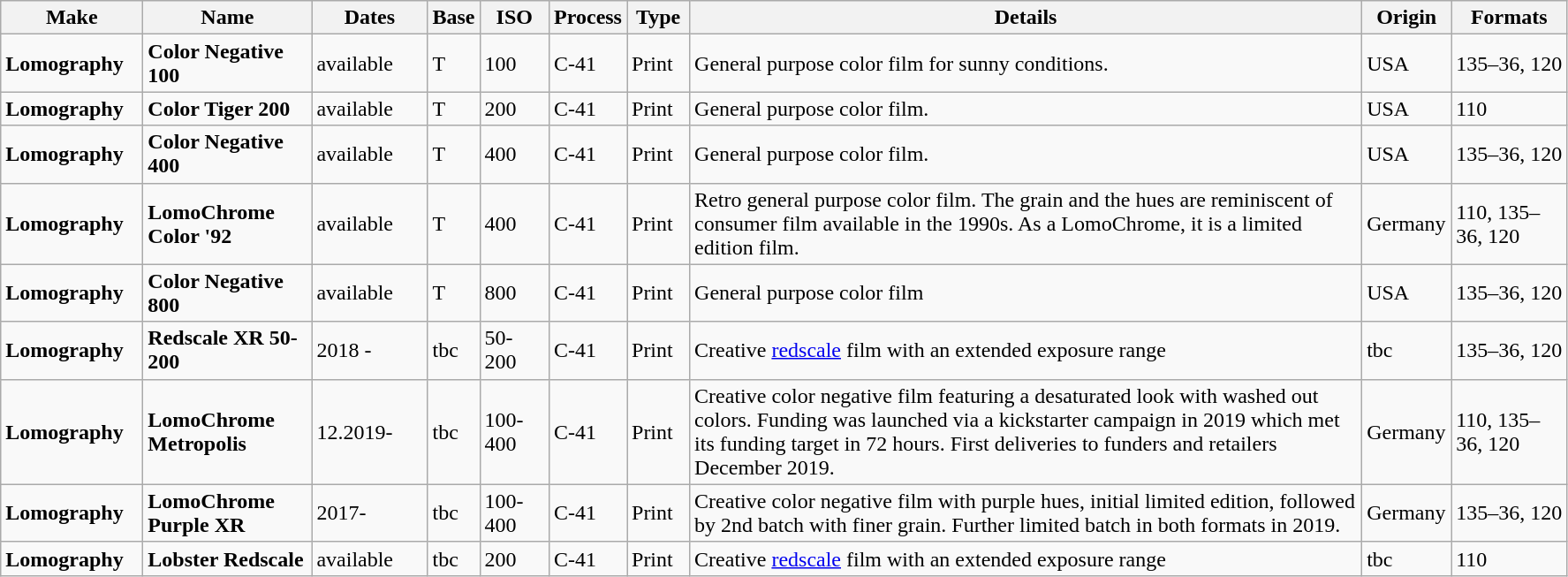<table class="wikitable">
<tr>
<th scope="col" style="width: 100px;">Make</th>
<th scope="col" style="width: 120px;">Name</th>
<th scope="col" style="width: 80px;">Dates</th>
<th scope="col" style="width: 30px;">Base</th>
<th scope="col" style="width: 45px;">ISO</th>
<th scope="col" style="width: 40px;">Process</th>
<th scope="col" style="width: 40px;">Type</th>
<th scope="col" style="width: 500px;">Details</th>
<th scope="col" style="width: 60px;">Origin</th>
<th scope="col" style="width: 80px;">Formats</th>
</tr>
<tr>
<td><strong>Lomography</strong></td>
<td><strong>Color Negative 100</strong></td>
<td>available</td>
<td>T</td>
<td>100</td>
<td>C-41</td>
<td>Print</td>
<td>General purpose color film for sunny conditions.</td>
<td>USA</td>
<td>135–36, 120</td>
</tr>
<tr>
<td><strong>Lomography</strong></td>
<td><strong>Color Tiger 200</strong></td>
<td>available</td>
<td>T</td>
<td>200</td>
<td>C-41</td>
<td>Print</td>
<td>General purpose color film.</td>
<td>USA</td>
<td>110</td>
</tr>
<tr>
<td><strong>Lomography</strong></td>
<td><strong>Color Negative 400</strong></td>
<td>available</td>
<td>T</td>
<td>400</td>
<td>C-41</td>
<td>Print</td>
<td>General purpose color film.</td>
<td>USA</td>
<td>135–36, 120</td>
</tr>
<tr>
<td><strong>Lomography</strong></td>
<td><strong>LomoChrome Color '92</strong></td>
<td>available</td>
<td>T</td>
<td>400</td>
<td>C-41</td>
<td>Print</td>
<td>Retro general purpose color film. The grain and the hues are reminiscent of consumer film available in the 1990s. As a LomoChrome, it is a limited edition film.</td>
<td>Germany</td>
<td>110, 135–36, 120</td>
</tr>
<tr>
<td><strong>Lomography</strong></td>
<td><strong>Color Negative 800</strong></td>
<td>available</td>
<td>T</td>
<td>800</td>
<td>C-41</td>
<td>Print</td>
<td>General purpose color film</td>
<td>USA</td>
<td>135–36, 120</td>
</tr>
<tr>
<td><strong>Lomography</strong></td>
<td><strong>Redscale XR 50-200</strong></td>
<td>2018 -</td>
<td>tbc</td>
<td>50-200</td>
<td>C-41</td>
<td>Print</td>
<td>Creative <a href='#'>redscale</a> film with an extended exposure range</td>
<td>tbc</td>
<td>135–36, 120</td>
</tr>
<tr bgcolor>
<td><strong>Lomography</strong></td>
<td><strong>LomoChrome Metropolis</strong></td>
<td>12.2019-</td>
<td>tbc</td>
<td>100-400</td>
<td>C-41</td>
<td>Print</td>
<td>Creative color negative film featuring a desaturated look with washed out colors. Funding was launched via a kickstarter campaign in 2019 which met its funding target in 72 hours. First deliveries to funders and retailers December 2019.</td>
<td>Germany</td>
<td>110, 135–36, 120</td>
</tr>
<tr>
<td><strong>Lomography</strong></td>
<td><strong>LomoChrome Purple XR</strong></td>
<td>2017-</td>
<td>tbc</td>
<td>100-400</td>
<td>C-41</td>
<td>Print</td>
<td>Creative color negative film with purple hues, initial limited edition, followed by 2nd batch with finer grain. Further limited batch in both formats in 2019.</td>
<td>Germany</td>
<td>135–36, 120</td>
</tr>
<tr>
<td><strong>Lomography</strong></td>
<td><strong>Lobster Redscale</strong></td>
<td>available</td>
<td>tbc</td>
<td>200</td>
<td>C-41</td>
<td>Print</td>
<td>Creative <a href='#'>redscale</a> film with an extended exposure range</td>
<td>tbc</td>
<td>110</td>
</tr>
</table>
